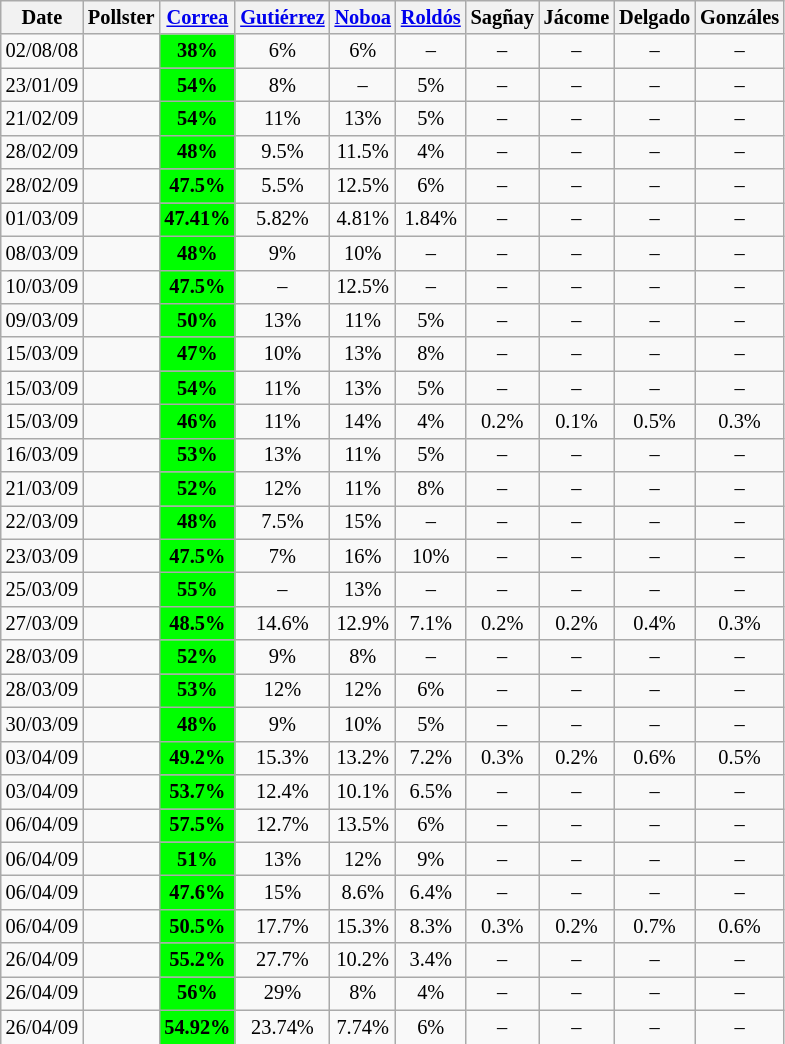<table class="wikitable" style="font-size:85%;text-align:center;">
<tr>
<th>Date</th>
<th>Pollster</th>
<th><a href='#'>Correa</a></th>
<th><a href='#'>Gutiérrez</a></th>
<th><a href='#'>Noboa</a></th>
<th><a href='#'>Roldós</a></th>
<th>Sagñay</th>
<th>Jácome</th>
<th>Delgado</th>
<th>Gonzáles</th>
</tr>
<tr>
<td>02/08/08</td>
<td></td>
<td style="background:lime"><strong>38%</strong></td>
<td>6%</td>
<td>6%</td>
<td>–</td>
<td>–</td>
<td>–</td>
<td>–</td>
<td>–</td>
</tr>
<tr>
<td>23/01/09</td>
<td></td>
<td style="background:lime"><strong>54%</strong></td>
<td>8%</td>
<td>–</td>
<td>5%</td>
<td>–</td>
<td>–</td>
<td>–</td>
<td>–</td>
</tr>
<tr>
<td>21/02/09</td>
<td></td>
<td style="background:lime"><strong>54%</strong></td>
<td>11%</td>
<td>13%</td>
<td>5%</td>
<td>–</td>
<td>–</td>
<td>–</td>
<td>–</td>
</tr>
<tr>
<td>28/02/09</td>
<td></td>
<td style="background:lime"><strong>48%</strong></td>
<td>9.5%</td>
<td>11.5%</td>
<td>4%</td>
<td>–</td>
<td>–</td>
<td>–</td>
<td>–</td>
</tr>
<tr>
<td>28/02/09</td>
<td></td>
<td style="background:lime"><strong>47.5%</strong></td>
<td>5.5%</td>
<td>12.5%</td>
<td>6%</td>
<td>–</td>
<td>–</td>
<td>–</td>
<td>–</td>
</tr>
<tr>
<td>01/03/09</td>
<td></td>
<td style="background:lime"><strong>47.41%</strong></td>
<td>5.82%</td>
<td>4.81%</td>
<td>1.84%</td>
<td>–</td>
<td>–</td>
<td>–</td>
<td>–</td>
</tr>
<tr>
<td>08/03/09</td>
<td></td>
<td style="background:lime"><strong>48%</strong></td>
<td>9%</td>
<td>10%</td>
<td>–</td>
<td>–</td>
<td>–</td>
<td>–</td>
<td>–</td>
</tr>
<tr>
<td>10/03/09</td>
<td></td>
<td style="background:lime"><strong>47.5%</strong></td>
<td>–</td>
<td>12.5%</td>
<td>–</td>
<td>–</td>
<td>–</td>
<td>–</td>
<td>–</td>
</tr>
<tr>
<td>09/03/09</td>
<td></td>
<td style="background:lime"><strong>50%</strong></td>
<td>13%</td>
<td>11%</td>
<td>5%</td>
<td>–</td>
<td>–</td>
<td>–</td>
<td>–</td>
</tr>
<tr>
<td>15/03/09</td>
<td></td>
<td style="background:lime"><strong>47%</strong></td>
<td>10%</td>
<td>13%</td>
<td>8%</td>
<td>–</td>
<td>–</td>
<td>–</td>
<td>–</td>
</tr>
<tr>
<td>15/03/09</td>
<td></td>
<td style="background:lime"><strong>54%</strong></td>
<td>11%</td>
<td>13%</td>
<td>5%</td>
<td>–</td>
<td>–</td>
<td>–</td>
<td>–</td>
</tr>
<tr>
<td>15/03/09</td>
<td></td>
<td style="background:lime"><strong>46%</strong></td>
<td>11%</td>
<td>14%</td>
<td>4%</td>
<td>0.2%</td>
<td>0.1%</td>
<td>0.5%</td>
<td>0.3%</td>
</tr>
<tr>
<td>16/03/09</td>
<td></td>
<td style="background:lime"><strong>53%</strong></td>
<td>13%</td>
<td>11%</td>
<td>5%</td>
<td>–</td>
<td>–</td>
<td>–</td>
<td>–</td>
</tr>
<tr>
<td>21/03/09</td>
<td></td>
<td style="background:lime"><strong>52%</strong></td>
<td>12%</td>
<td>11%</td>
<td>8%</td>
<td>–</td>
<td>–</td>
<td>–</td>
<td>–</td>
</tr>
<tr>
<td>22/03/09</td>
<td></td>
<td style="background:lime"><strong>48%</strong></td>
<td>7.5%</td>
<td>15%</td>
<td>–</td>
<td>–</td>
<td>–</td>
<td>–</td>
<td>–</td>
</tr>
<tr>
<td>23/03/09</td>
<td></td>
<td style="background:lime"><strong>47.5%</strong></td>
<td>7%</td>
<td>16%</td>
<td>10%</td>
<td>–</td>
<td>–</td>
<td>–</td>
<td>–</td>
</tr>
<tr>
<td>25/03/09</td>
<td></td>
<td style="background:lime"><strong>55%</strong></td>
<td>–</td>
<td>13%</td>
<td>–</td>
<td>–</td>
<td>–</td>
<td>–</td>
<td>–</td>
</tr>
<tr>
<td>27/03/09</td>
<td></td>
<td style="background:lime"><strong>48.5%</strong></td>
<td>14.6%</td>
<td>12.9%</td>
<td>7.1%</td>
<td>0.2%</td>
<td>0.2%</td>
<td>0.4%</td>
<td>0.3%</td>
</tr>
<tr>
<td>28/03/09</td>
<td></td>
<td style="background:lime"><strong>52%</strong></td>
<td>9%</td>
<td>8%</td>
<td>–</td>
<td>–</td>
<td>–</td>
<td>–</td>
<td>–</td>
</tr>
<tr>
<td>28/03/09</td>
<td></td>
<td style="background:lime"><strong>53%</strong></td>
<td>12%</td>
<td>12%</td>
<td>6%</td>
<td>–</td>
<td>–</td>
<td>–</td>
<td>–</td>
</tr>
<tr>
<td>30/03/09</td>
<td></td>
<td style="background:lime"><strong>48%</strong></td>
<td>9%</td>
<td>10%</td>
<td>5%</td>
<td>–</td>
<td>–</td>
<td>–</td>
<td>–</td>
</tr>
<tr>
<td>03/04/09</td>
<td></td>
<td style="background:lime"><strong>49.2%</strong></td>
<td>15.3%</td>
<td>13.2%</td>
<td>7.2%</td>
<td>0.3%</td>
<td>0.2%</td>
<td>0.6%</td>
<td>0.5%</td>
</tr>
<tr>
<td>03/04/09</td>
<td></td>
<td style="background:lime"><strong>53.7%</strong></td>
<td>12.4%</td>
<td>10.1%</td>
<td>6.5%</td>
<td>–</td>
<td>–</td>
<td>–</td>
<td>–</td>
</tr>
<tr>
<td>06/04/09</td>
<td></td>
<td style="background:lime"><strong>57.5%</strong></td>
<td>12.7%</td>
<td>13.5%</td>
<td>6%</td>
<td>–</td>
<td>–</td>
<td>–</td>
<td>–</td>
</tr>
<tr>
<td>06/04/09</td>
<td></td>
<td style="background:lime"><strong>51%</strong></td>
<td>13%</td>
<td>12%</td>
<td>9%</td>
<td>–</td>
<td>–</td>
<td>–</td>
<td>–</td>
</tr>
<tr>
<td>06/04/09</td>
<td></td>
<td style="background:lime"><strong>47.6%</strong></td>
<td>15%</td>
<td>8.6%</td>
<td>6.4%</td>
<td>–</td>
<td>–</td>
<td>–</td>
<td>–</td>
</tr>
<tr>
<td>06/04/09</td>
<td></td>
<td style="background:lime"><strong>50.5%</strong></td>
<td>17.7%</td>
<td>15.3%</td>
<td>8.3%</td>
<td>0.3%</td>
<td>0.2%</td>
<td>0.7%</td>
<td>0.6%</td>
</tr>
<tr>
<td>26/04/09</td>
<td></td>
<td style="background:lime"><strong>55.2%</strong></td>
<td>27.7%</td>
<td>10.2%</td>
<td>3.4%</td>
<td>–</td>
<td>–</td>
<td>–</td>
<td>–</td>
</tr>
<tr>
<td>26/04/09</td>
<td></td>
<td style="background:lime"><strong>56%</strong></td>
<td>29%</td>
<td>8%</td>
<td>4%</td>
<td>–</td>
<td>–</td>
<td>–</td>
<td>–</td>
</tr>
<tr>
<td>26/04/09</td>
<td></td>
<td style="background:lime"><strong>54.92%</strong></td>
<td>23.74%</td>
<td>7.74%</td>
<td>6%</td>
<td>–</td>
<td>–</td>
<td>–</td>
<td>–</td>
</tr>
</table>
